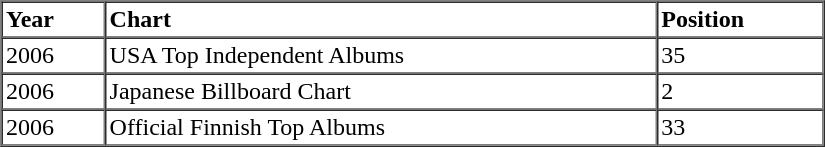<table border=1 cellspacing=0 cellpadding=2 width="550">
<tr>
<th align="left" valign="top">Year</th>
<th align="left" valign="top">Chart</th>
<th align="left" valign="top">Position</th>
</tr>
<tr>
<td align="left" valign="top">2006</td>
<td align="left" valign="top">USA Top Independent Albums</td>
<td align="left" valign="top">35</td>
</tr>
<tr>
<td align="left" valign="top">2006</td>
<td align="left" valign="top">Japanese Billboard Chart</td>
<td align="left" valign="top">2</td>
</tr>
<tr>
<td align="left" valign="top">2006</td>
<td align="left" valign="top">Official Finnish Top Albums</td>
<td align="left" valign="top">33</td>
</tr>
<tr>
</tr>
</table>
